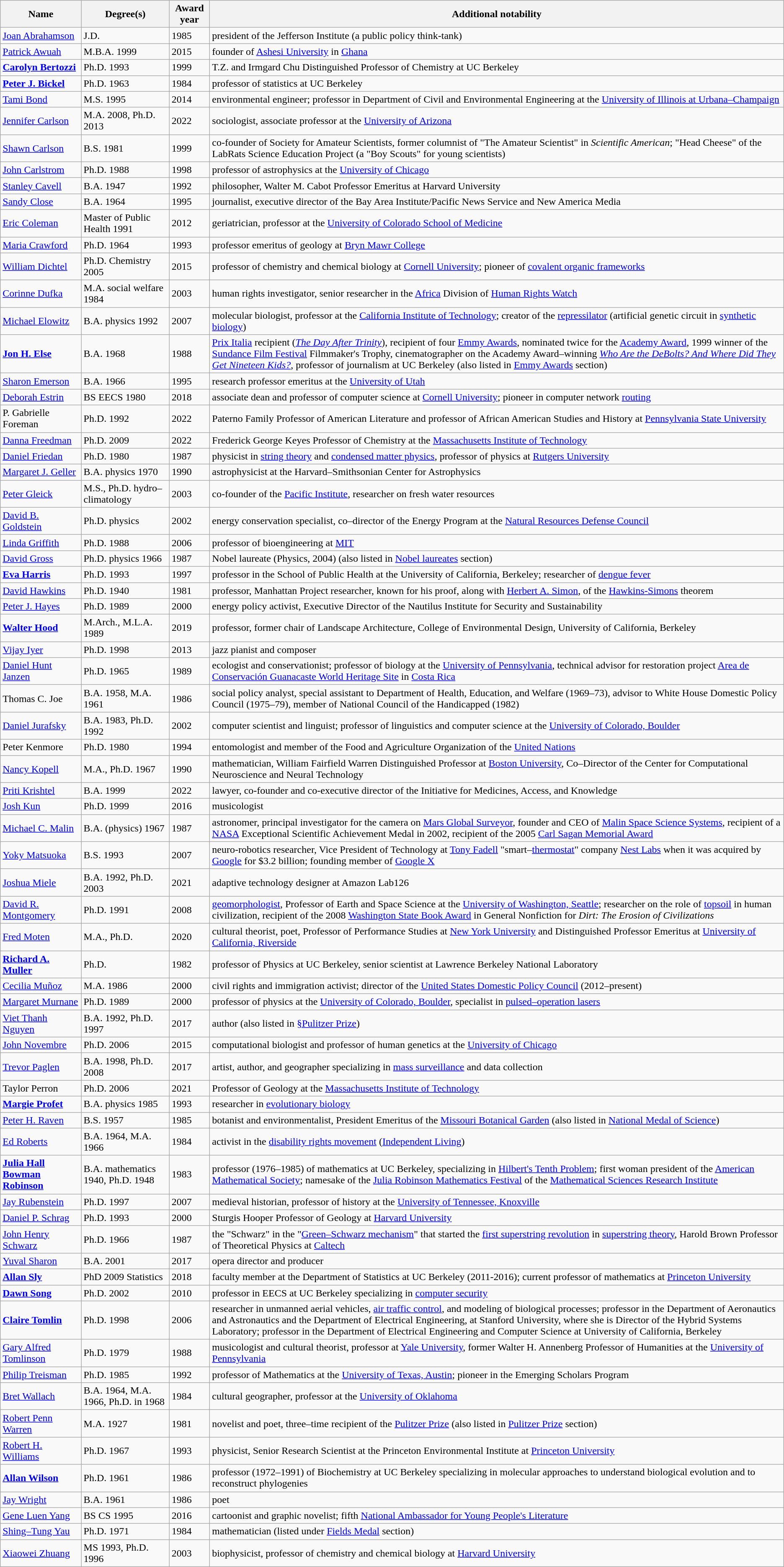<table class = "wikitable sortable"0>
<tr>
<th scope = "col">Name</th>
<th scope = "col">Degree(s)</th>
<th scope = "col">Award year</th>
<th scope = "col" class="unsortable">Additional notability</th>
</tr>
<tr>
<td data-sort-value="Abrahamson, Joan"><a href='#'>Joan Abrahamson</a></td>
<td data-sort-value="jd">J.D.</td>
<td>1985</td>
<td>president of the Jefferson Institute (a public policy think-tank)</td>
</tr>
<tr>
<td data-sort-value="Awuah, Patrick"><a href='#'>Patrick Awuah</a></td>
<td data-sort-value="m 1999 ba">M.B.A. 1999</td>
<td>2015</td>
<td>founder of <a href='#'>Ashesi University</a> in <a href='#'>Ghana</a></td>
</tr>
<tr>
<td data-sort-value="Bertozzi, Carolyn"><strong><a href='#'>Carolyn Bertozzi</a></strong></td>
<td data-sort-value="phd 1993">Ph.D. 1993</td>
<td>1999</td>
<td>T.Z. and Irmgard Chu Distinguished Professor of Chemistry at UC Berkeley</td>
</tr>
<tr>
<td data-sort-value="Bickel, Peter"><strong><a href='#'>Peter J. Bickel</a></strong></td>
<td data-sort-value="phd 1963">Ph.D. 1963</td>
<td>1984</td>
<td>professor of statistics at UC Berkeley</td>
</tr>
<tr>
<td data-sort-value="Bond, Tami"><a href='#'>Tami Bond</a></td>
<td data-sort-value="m 1995 s">M.S. 1995</td>
<td>2014</td>
<td>environmental engineer; professor in Department of Civil and Environmental Engineering at the <a href='#'>University of Illinois at Urbana–Champaign</a></td>
</tr>
<tr>
<td data-sort-value="Carlson, Jennifer"><a href='#'>Jennifer Carlson</a></td>
<td data-sort-value="phd 2013">M.A. 2008, Ph.D. 2013</td>
<td>2022</td>
<td>sociologist, associate professor at the <a href='#'>University of Arizona</a></td>
</tr>
<tr>
<td data-sort-value="Carlson, Shawn"><a href='#'>Shawn Carlson</a></td>
<td data-sort-value="b 1981 s">B.S. 1981</td>
<td>1999</td>
<td>co-founder of Society for Amateur Scientists, former columnist of "The Amateur Scientist" in <em>Scientific American</em>; "Head Cheese" of the LabRats Science Education Project (a "Boy Scouts" for young scientists)</td>
</tr>
<tr>
<td data-sort-value="Carlstrom, John"><a href='#'>John Carlstrom</a></td>
<td data-sort-value="phd 1988">Ph.D. 1988</td>
<td>1998</td>
<td>professor of astrophysics at the <a href='#'>University of Chicago</a></td>
</tr>
<tr>
<td data-sort-value="Cavell, Stanley"><a href='#'>Stanley Cavell</a></td>
<td data-sort-value="b 1947 a">B.A. 1947</td>
<td>1992</td>
<td>philosopher, Walter M. Cabot Professor Emeritus at Harvard University</td>
</tr>
<tr>
<td data-sort-value="Close, Sandy"><a href='#'>Sandy Close</a></td>
<td data-sort-value="b 1964 a">B.A. 1964</td>
<td>1995</td>
<td>journalist, executive director of the Bay Area Institute/Pacific News Service and New America Media</td>
</tr>
<tr>
<td data-sort-value="Coleman, Eric"><a href='#'>Eric Coleman</a></td>
<td data-sort-value="m 1991 public health">Master of Public Health 1991</td>
<td>2012</td>
<td>geriatrician, professor at the <a href='#'>University of Colorado School of Medicine</a></td>
</tr>
<tr>
<td data-sort-value="Crawford, Maria"><a href='#'>Maria Crawford</a></td>
<td data-sort-value="phd 1964">Ph.D. 1964</td>
<td>1993</td>
<td>professor emeritus of geology at <a href='#'>Bryn Mawr College</a></td>
</tr>
<tr>
<td data-sort-value="Dichtel, William"><a href='#'>William Dichtel</a></td>
<td data-sort-value="phd 2005">Ph.D. Chemistry 2005</td>
<td>2015</td>
<td>professor of chemistry and chemical biology at <a href='#'>Cornell University</a>; pioneer of <a href='#'>covalent organic frameworks</a></td>
</tr>
<tr>
<td data-sort-value="Dufka, Corinne"><a href='#'>Corinne Dufka</a></td>
<td data-sort-value="m 1984 a">M.A. social welfare 1984</td>
<td>2003</td>
<td>human rights investigator, senior researcher in the <a href='#'>Africa</a> Division of <a href='#'>Human Rights Watch</a></td>
</tr>
<tr>
<td data-sort-value="Elowitz, Michael"><a href='#'>Michael Elowitz</a></td>
<td data-sort-value="b 1992 a">B.A. physics 1992</td>
<td>2007</td>
<td>molecular biologist, professor at the <a href='#'>California Institute of Technology</a>;  creator of the <a href='#'>repressilator</a>  (artificial genetic circuit in <a href='#'>synthetic biology</a>)</td>
</tr>
<tr>
<td data-sort-value="Else, Jon"><strong><a href='#'>Jon H. Else</a></strong></td>
<td data-sort-value="b 1968 a">B.A. 1968</td>
<td>1988</td>
<td><a href='#'>Prix Italia</a> recipient (<em><a href='#'>The Day After Trinity</a></em>), recipient of four <a href='#'>Emmy Awards</a>, nominated twice for the <a href='#'>Academy Award</a>, 1999 winner of the <a href='#'>Sundance Film Festival</a> Filmmaker's Trophy,  cinematographer on the Academy Award–winning <em><a href='#'>Who Are the DeBolts? And Where Did They Get Nineteen Kids?</a></em>, professor of journalism at UC Berkeley (also listed in <a href='#'>Emmy Awards</a> section)</td>
</tr>
<tr>
<td data-sort-value="Emerson, Sharon"><a href='#'>Sharon Emerson</a></td>
<td data-sort-value="b 1966 a">B.A. 1966</td>
<td>1995</td>
<td>research professor emeritus at the <a href='#'>University of Utah</a></td>
</tr>
<tr>
<td data-sort-value="Estrin, Deborah"><a href='#'>Deborah Estrin</a></td>
<td data-sort-value="b 1980 s">BS EECS 1980</td>
<td>2018</td>
<td>associate dean and professor of computer science at <a href='#'>Cornell University</a>; pioneer in computer network <a href='#'>routing</a></td>
</tr>
<tr>
<td data-sort-value="Foreman, P. Gabrielle">P. Gabrielle Foreman</td>
<td data-sort-value="phd 1992">Ph.D. 1992</td>
<td>2022</td>
<td>Paterno Family Professor of American Literature and professor of African American Studies and History at <a href='#'>Pennsylvania State University</a></td>
</tr>
<tr>
<td data-sort-value="Freedman, Danna"><a href='#'>Danna Freedman</a></td>
<td data-sort-value="phd 2009">Ph.D. 2009</td>
<td>2022</td>
<td>Frederick George Keyes Professor of Chemistry at the <a href='#'>Massachusetts Institute of Technology</a></td>
</tr>
<tr>
<td data-sort-value="Friedan, Daniel"><a href='#'>Daniel Friedan</a></td>
<td data-sort-value="phd 1980">Ph.D. 1980</td>
<td>1987</td>
<td>physicist in <a href='#'>string theory</a> and <a href='#'>condensed matter physics</a>, professor of physics at <a href='#'>Rutgers University</a></td>
</tr>
<tr>
<td data-sort-value="Geller, Margaret"><a href='#'>Margaret J. Geller</a></td>
<td data-sort-value="b 1970 a">B.A. physics 1970</td>
<td>1990</td>
<td>astrophysicist at the Harvard–Smithsonian Center for Astrophysics</td>
</tr>
<tr>
<td data-sort-value="Gleick, Peter"><a href='#'>Peter Gleick</a></td>
<td data-sort-value="m 0000 s">M.S., Ph.D. hydro–climatology</td>
<td>2003</td>
<td>co-founder of the <a href='#'>Pacific Institute</a>, researcher on fresh water resources</td>
</tr>
<tr>
<td data-sort-value="Goldstein, David"><a href='#'>David B. Goldstein</a></td>
<td data-sort-value="phd">Ph.D. physics</td>
<td>2002</td>
<td>energy conservation specialist,  co–director of the Energy Program at the <a href='#'>Natural Resources Defense Council</a></td>
</tr>
<tr>
<td data-sort-value="Griffith, Linda"><a href='#'>Linda Griffith</a></td>
<td data-sort-value="phd 1988">Ph.D. 1988</td>
<td>2006</td>
<td>professor of bioengineering at <a href='#'>MIT</a></td>
</tr>
<tr>
<td data-sort-value="Gross, David"><a href='#'>David Gross</a></td>
<td data-sort-value="phd 1966">Ph.D. physics 1966</td>
<td>1987</td>
<td>Nobel laureate (Physics, 2004) (also listed in <a href='#'>Nobel laureates</a> section)</td>
</tr>
<tr>
<td data-sort-value="Harris, Eva"><strong><a href='#'>Eva Harris</a></strong></td>
<td data-sort-value="phd 1993">Ph.D. 1993</td>
<td>1997</td>
<td>professor in the School of Public Health at the University of California, Berkeley; researcher of <a href='#'>dengue fever</a></td>
</tr>
<tr>
<td data-sort-value="Hawkins, David"><a href='#'>David Hawkins</a></td>
<td data-sort-value="phd 1940">Ph.D. 1940</td>
<td>1981</td>
<td>professor, Manhattan Project researcher, known for his proof, along with <a href='#'>Herbert A. Simon</a>, of the <a href='#'>Hawkins-Simons</a> theorem</td>
</tr>
<tr>
<td data-sort-value="Hayes, Peter"><a href='#'>Peter J. Hayes</a></td>
<td data-sort-value="phd 1989">Ph.D. 1989</td>
<td>2000</td>
<td>energy policy activist, Executive Director of the Nautilus Institute for Security and Sustainability</td>
</tr>
<tr>
<td data-sort-value="Hood, Walter"><strong><a href='#'>Walter Hood</a></strong></td>
<td data-sort-value="m 1989 a">M.Arch., M.L.A. 1989</td>
<td>2019</td>
<td>professor, former chair of Landscape Architecture, College of Environmental Design, University of California, Berkeley</td>
</tr>
<tr>
<td data-sort-value="Iye, Vijay"><a href='#'>Vijay Iyer</a></td>
<td data-sort-value="phd 1998">Ph.D. 1998</td>
<td>2013</td>
<td>jazz pianist and composer</td>
</tr>
<tr>
<td data-sort-value="Janze, Daniel"><a href='#'>Daniel Hunt Janzen</a></td>
<td data-sort-value="phd 1965">Ph.D. 1965</td>
<td>1989</td>
<td>ecologist and conservationist; professor of biology at the <a href='#'>University of Pennsylvania</a>, technical advisor for restoration project <a href='#'>Area de Conservación Guanacaste World Heritage Site</a> in <a href='#'>Costa Rica</a></td>
</tr>
<tr>
<td data-sort-value="Joe, Thomas">Thomas C. Joe</td>
<td data-sort-value="b 1958 a">B.A. 1958, M.A. 1961</td>
<td>1986</td>
<td>social policy analyst, special assistant to Department of Health, Education, and Welfare (1969–73), advisor to White House Domestic Policy Council (1975–79), member of National Council of the Handicapped (1982)</td>
</tr>
<tr>
<td data-sort-value="Jurafsky, Daniel"><a href='#'>Daniel Jurafsky</a></td>
<td data-sort-value="b 1983 a">B.A. 1983, Ph.D. 1992</td>
<td>2002</td>
<td>computer scientist and linguist; professor of linguistics and computer science at the <a href='#'>University of Colorado, Boulder</a></td>
</tr>
<tr>
<td data-sort-value="Kenmore, Peter">Peter Kenmore</td>
<td data-sort-value="phd 1980">Ph.D. 1980</td>
<td>1994</td>
<td>entomologist and member of the Food and Agriculture Organization of the <a href='#'>United Nations</a></td>
</tr>
<tr>
<td data-sort-value="Kopell, Nancy"><a href='#'>Nancy Kopell</a></td>
<td data-sort-value="m 1967 a">M.A., Ph.D. 1967</td>
<td>1990</td>
<td>mathematician, William Fairfield Warren Distinguished Professor at <a href='#'>Boston University</a>, Co–Director of the Center for Computational Neuroscience and Neural Technology</td>
</tr>
<tr>
<td data-sort-value="Krishtel, Priti"><a href='#'>Priti Krishtel</a></td>
<td data-sort-value="b 1999 a">B.A. 1999</td>
<td>2022</td>
<td>lawyer, co-founder and co-executive director of the Initiative for Medicines, Access, and Knowledge</td>
</tr>
<tr>
<td data-sort-value="Kun, Josh"><a href='#'>Josh Kun</a></td>
<td data-sort-value="phd 1999">Ph.D. 1999</td>
<td>2016</td>
<td>musicologist</td>
</tr>
<tr>
<td data-sort-value="Malin, Michael"><a href='#'>Michael C. Malin</a></td>
<td data-sort-value="b 1967 a">B.A. (physics) 1967</td>
<td>1987</td>
<td>astronomer, principal investigator for the camera on <a href='#'>Mars Global Surveyor</a>,  founder and CEO of <a href='#'>Malin Space Science Systems</a>, recipient of a <a href='#'>NASA</a> Exceptional Scientific Achievement Medal in 2002, recipient of the 2005 <a href='#'>Carl Sagan Memorial Award</a></td>
</tr>
<tr>
<td data-sort-value="Matsuoka, Yoky"><a href='#'>Yoky Matsuoka</a></td>
<td data-sort-value="b 1993 s">B.S. 1993</td>
<td>2007</td>
<td>neuro-robotics researcher, Vice President of Technology at <a href='#'>Tony Fadell</a> "smart–<a href='#'>thermostat</a>" company <a href='#'>Nest Labs</a> when it was acquired by <a href='#'>Google</a> for $3.2 billion; founding member of <a href='#'>Google X</a></td>
</tr>
<tr>
<td data-sort-value="Miele, Joshua"><a href='#'>Joshua Miele</a></td>
<td data-sort-value="phd 2003">B.A. 1992, Ph.D. 2003</td>
<td>2021</td>
<td>adaptive technology designer at Amazon Lab126</td>
</tr>
<tr>
<td data-sort-value="Montgomery, David"><a href='#'>David R. Montgomery</a></td>
<td data-sort-value="phd 1991">Ph.D. 1991</td>
<td>2008</td>
<td><a href='#'>geomorphologist</a>, Professor of Earth and Space Science at the <a href='#'>University of Washington, Seattle</a>; researcher on the role of <a href='#'>topsoil</a> in human civilization, recipient of the 2008 <a href='#'>Washington State Book Award</a> in General Nonfiction for <em>Dirt: The Erosion of Civilizations</em></td>
</tr>
<tr>
<td data-sort-value="Moten, Fred"><a href='#'>Fred Moten</a></td>
<td data-sort-value="phd">M.A., Ph.D.</td>
<td>2020</td>
<td>cultural theorist, poet, Professor of Performance Studies at <a href='#'>New York University</a> and Distinguished Professor Emeritus at <a href='#'>University of California, Riverside</a></td>
</tr>
<tr>
<td data-sort-value="Muller, Richard"><strong><a href='#'>Richard A. Muller</a></strong></td>
<td data-sort-value="phd">Ph.D.</td>
<td>1982</td>
<td>professor of Physics at UC Berkeley, senior scientist at Lawrence Berkeley National Laboratory</td>
</tr>
<tr>
<td data-sort-value="Muñoz, Cecilia"><a href='#'>Cecilia Muñoz</a></td>
<td data-sort-value="m 1986 a">M.A. 1986</td>
<td>2000</td>
<td>civil rights and immigration activist; director of the <a href='#'>United States Domestic Policy Council</a> (2012–present)</td>
</tr>
<tr>
<td data-sort-value="Murnane, Margaret"><a href='#'>Margaret Murnane</a></td>
<td data-sort-value="phd 1989">Ph.D. 1989</td>
<td>2000</td>
<td>professor of physics at the <a href='#'>University of Colorado, Boulder</a>, specialist in <a href='#'>pulsed–operation lasers</a></td>
</tr>
<tr>
<td data-sort-value="Nguyen, Viet"><a href='#'>Viet Thanh Nguyen</a></td>
<td data-sort-value="b 1992 a">B.A. 1992, Ph.D. 1997</td>
<td>2017</td>
<td>author (also listed in <a href='#'>§Pulitzer Prize</a>)</td>
</tr>
<tr>
<td data-sort-value="Novembre, John"><a href='#'>John Novembre</a></td>
<td data-sort-value="phd 2006">Ph.D. 2006</td>
<td>2015</td>
<td>computational biologist and professor of human genetics at the <a href='#'>University of Chicago</a></td>
</tr>
<tr>
<td data-sort-value="Paglen, Trevor"><a href='#'>Trevor Paglen</a></td>
<td data-sort-value="b 1998 a">B.A. 1998, Ph.D. 2008</td>
<td>2017</td>
<td>artist, author, and geographer specializing in <a href='#'>mass surveillance</a> and data collection</td>
</tr>
<tr>
<td data-sort-value="Perron, Taylor">Taylor Perron</td>
<td data-sort-value="phd 2006">Ph.D. 2006</td>
<td>2021</td>
<td>Professor of Geology at the <a href='#'>Massachusetts Institute of Technology</a></td>
</tr>
<tr>
<td data-sort-value="Profet, Margie"><strong><a href='#'>Margie Profet</a></strong></td>
<td data-sort-value="b 1985 a">B.A. physics 1985</td>
<td>1993</td>
<td>researcher in <a href='#'>evolutionary biology</a></td>
</tr>
<tr>
<td data-sort-value="Raven, Peter"><a href='#'>Peter H. Raven</a></td>
<td data-sort-value="b 1957 s">B.S. 1957</td>
<td>1985</td>
<td>botanist and environmentalist, President Emeritus of the <a href='#'>Missouri Botanical Garden</a> (also listed in <a href='#'>National Medal of Science</a>)</td>
</tr>
<tr>
<td data-sort-value="Roberts, Ed"><a href='#'>Ed Roberts</a></td>
<td data-sort-value="b 1964 a">B.A. 1964, M.A. 1966</td>
<td>1984</td>
<td>activist in the <a href='#'>disability rights movement</a> (<a href='#'>Independent Living</a>)</td>
</tr>
<tr>
<td data-sort-value="Robinson, Julia"><strong><a href='#'>Julia Hall Bowman Robinson</a></strong></td>
<td data-sort-value="b 1940 a">B.A. mathematics 1940, Ph.D. 1948</td>
<td>1983</td>
<td>professor (1976–1985) of mathematics at UC Berkeley, specializing in <a href='#'>Hilbert's Tenth Problem</a>; first woman president of the <a href='#'>American Mathematical Society</a>; namesake of the <a href='#'>Julia Robinson Mathematics Festival</a> of the <a href='#'>Mathematical Sciences Research Institute</a></td>
</tr>
<tr>
<td data-sort-value="Rubenstein, Jay"><a href='#'>Jay Rubenstein</a></td>
<td data-sort-value="phd 1997">Ph.D. 1997</td>
<td>2007</td>
<td>medieval historian, professor of history at the <a href='#'>University of Tennessee, Knoxville</a></td>
</tr>
<tr>
<td data-sort-value="Schrag, Daniel"><a href='#'>Daniel P. Schrag</a></td>
<td data-sort-value="phd 1993">Ph.D. 1993</td>
<td>2000</td>
<td>Sturgis Hooper Professor of Geology at <a href='#'>Harvard University</a></td>
</tr>
<tr>
<td data-sort-value="Schwarz, John"><a href='#'>John Henry Schwarz</a></td>
<td data-sort-value="phd 1966">Ph.D. 1966</td>
<td>1987</td>
<td>the "Schwarz" in the "<a href='#'>Green–Schwarz mechanism</a>" that started the <a href='#'>first superstring revolution</a> in <a href='#'>superstring theory</a>,  Harold Brown Professor of Theoretical Physics at <a href='#'>Caltech</a></td>
</tr>
<tr>
<td data-sort-value="Sharon, Yuval"><a href='#'>Yuval Sharon</a></td>
<td data-sort-value="b 2001 a">B.A. 2001</td>
<td>2017</td>
<td>opera director and producer</td>
</tr>
<tr>
<td data-sort-value="Sly, Allan"><strong><a href='#'>Allan Sly</a></strong></td>
<td data-sort-value="phd 2009">PhD 2009 Statistics</td>
<td>2018</td>
<td>faculty member at the Department of Statistics at UC Berkeley (2011-2016); current professor of mathematics at <a href='#'>Princeton University</a></td>
</tr>
<tr>
<td data-sort-value="Song, Dawn"><strong><a href='#'>Dawn Song</a></strong></td>
<td data-sort-value="phd 2002">Ph.D. 2002</td>
<td>2010</td>
<td>professor in EECS at UC Berkeley specializing in <a href='#'>computer security</a></td>
</tr>
<tr>
<td data-sort-value="Tomlin, Claire"><strong><a href='#'>Claire Tomlin</a></strong></td>
<td data-sort-value="phd 1998">Ph.D. 1998</td>
<td>2006</td>
<td>researcher in unmanned aerial vehicles, <a href='#'>air traffic control</a>, and modeling of biological processes; professor in the Department of Aeronautics and Astronautics and the Department of Electrical Engineering, at Stanford University,  where she is Director of the Hybrid Systems Laboratory;  professor in the Department of Electrical Engineering and Computer Science at University of California, Berkeley</td>
</tr>
<tr>
<td data-sort-value="Tomlinson, Gary"><a href='#'>Gary Alfred Tomlinson</a></td>
<td data-sort-value="phd 1979">Ph.D. 1979</td>
<td>1988</td>
<td>musicologist and cultural theorist, professor at <a href='#'>Yale University</a>, former Walter H. Annenberg Professor of Humanities at the <a href='#'>University of Pennsylvania</a></td>
</tr>
<tr>
<td data-sort-value="Treisman, Philip"><a href='#'>Philip Treisman</a></td>
<td data-sort-value="phd 1985">Ph.D. 1985</td>
<td>1992</td>
<td>professor of Mathematics at the <a href='#'>University of Texas, Austin</a>; pioneer in the Emerging Scholars Program</td>
</tr>
<tr>
<td data-sort-value="Wallach, Bret"><a href='#'>Bret Wallach</a></td>
<td data-sort-value="b 1964 a">B.A. 1964, M.A. 1966, Ph.D. in 1968</td>
<td>1984</td>
<td>cultural geographer, professor at the <a href='#'>University of Oklahoma</a></td>
</tr>
<tr>
<td data-sort-value="Warren, Robert"><a href='#'>Robert Penn Warren</a></td>
<td data-sort-value="m 1927 a">M.A. 1927</td>
<td>1981</td>
<td>novelist and poet, three–time recipient of the <a href='#'>Pulitzer Prize</a> (also listed in <a href='#'>Pulitzer Prize</a> section)</td>
</tr>
<tr>
<td data-sort-value="Williams, Robert"><a href='#'>Robert H. Williams</a></td>
<td data-sort-value="phd 1967">Ph.D. 1967</td>
<td>1993</td>
<td>physicist, Senior Research Scientist at the Princeton Environmental Institute at <a href='#'>Princeton University</a></td>
</tr>
<tr>
<td data-sort-value="Wilson, Allan"><strong><a href='#'>Allan Wilson</a></strong></td>
<td data-sort-value="phd 1961">Ph.D. 1961</td>
<td>1986</td>
<td>professor  (1972–1991) of Biochemistry at UC Berkeley specializing in molecular approaches to understand biological evolution and to reconstruct phylogenies</td>
</tr>
<tr>
<td data-sort-value="Wright, Jay"><a href='#'>Jay Wright</a></td>
<td data-sort-value="b 1961 a">B.A. 1961</td>
<td>1986</td>
<td>poet</td>
</tr>
<tr>
<td data-sort-value="Yang, Gene"><a href='#'>Gene Luen Yang</a></td>
<td data-sort-value="b 1995 s">BS CS 1995</td>
<td>2016</td>
<td>cartoonist and graphic novelist; fifth <a href='#'>National Ambassador for Young People's Literature</a></td>
</tr>
<tr>
<td data-sort-value="Yau,Shing-Tung"><a href='#'>Shing–Tung Yau</a></td>
<td data-sort-value="phd 1971">Ph.D. 1971</td>
<td>1984</td>
<td>mathematician (listed under <a href='#'>Fields Medal</a> section)</td>
</tr>
<tr>
<td data-sort-value="Zhuang, Xiaowei"><a href='#'>Xiaowei Zhuang</a></td>
<td data-sort-value="m 1993 s">MS 1993, Ph.D. 1996</td>
<td>2003</td>
<td>biophysicist, professor of chemistry and chemical biology at <a href='#'>Harvard University</a></td>
</tr>
</table>
